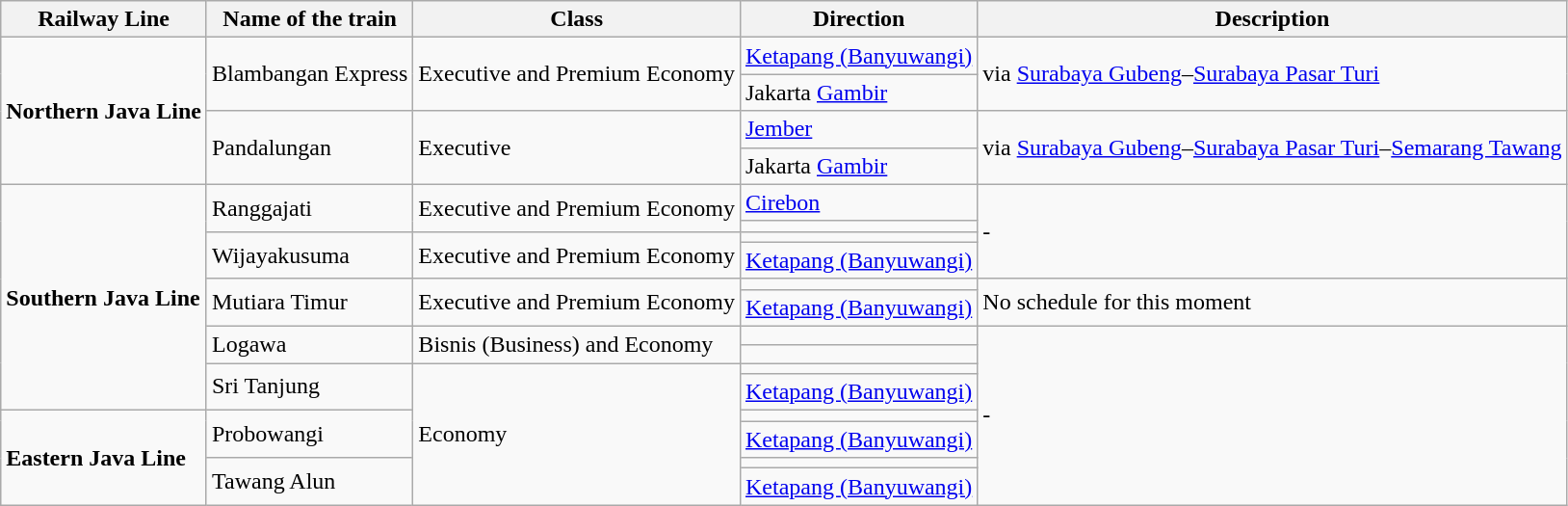<table class="wikitable sortable">
<tr>
<th>Railway Line</th>
<th>Name of the train</th>
<th>Class</th>
<th>Direction</th>
<th>Description</th>
</tr>
<tr>
<td rowspan="4"><strong>Northern Java Line</strong></td>
<td rowspan="2">Blambangan Express</td>
<td rowspan="2">Executive and Premium Economy</td>
<td><a href='#'>Ketapang (Banyuwangi)</a></td>
<td rowspan="2">via <a href='#'>Surabaya Gubeng</a>–<a href='#'>Surabaya Pasar Turi</a></td>
</tr>
<tr>
<td>Jakarta <a href='#'>Gambir</a></td>
</tr>
<tr>
<td rowspan="2">Pandalungan</td>
<td rowspan="2">Executive</td>
<td><a href='#'>Jember</a></td>
<td rowspan="2">via <a href='#'>Surabaya Gubeng</a>–<a href='#'>Surabaya Pasar Turi</a>–<a href='#'>Semarang Tawang</a></td>
</tr>
<tr>
<td>Jakarta <a href='#'>Gambir</a></td>
</tr>
<tr>
<td rowspan="10"><strong>Southern Java Line</strong></td>
<td rowspan="2">Ranggajati</td>
<td rowspan="2">Executive and Premium Economy</td>
<td><a href='#'>Cirebon</a></td>
<td rowspan="4">-</td>
</tr>
<tr>
<td></td>
</tr>
<tr>
<td rowspan="2">Wijayakusuma</td>
<td rowspan="2">Executive and Premium Economy</td>
<td></td>
</tr>
<tr>
<td><a href='#'>Ketapang (Banyuwangi)</a></td>
</tr>
<tr>
<td rowspan="2">Mutiara Timur</td>
<td rowspan="2">Executive and Premium Economy</td>
<td></td>
<td rowspan="2">No schedule for this moment</td>
</tr>
<tr>
<td><a href='#'>Ketapang (Banyuwangi)</a></td>
</tr>
<tr>
<td rowspan="2">Logawa</td>
<td rowspan="2">Bisnis (Business) and Economy</td>
<td></td>
<td rowspan="8">-</td>
</tr>
<tr>
<td></td>
</tr>
<tr>
<td rowspan="2">Sri Tanjung</td>
<td rowspan="6">Economy</td>
<td></td>
</tr>
<tr>
<td><a href='#'>Ketapang (Banyuwangi)</a></td>
</tr>
<tr>
<td rowspan="4"><strong>Eastern Java Line</strong></td>
<td rowspan="2">Probowangi</td>
<td></td>
</tr>
<tr>
<td><a href='#'>Ketapang (Banyuwangi)</a></td>
</tr>
<tr>
<td rowspan="2">Tawang Alun</td>
<td></td>
</tr>
<tr>
<td><a href='#'>Ketapang (Banyuwangi)</a></td>
</tr>
</table>
